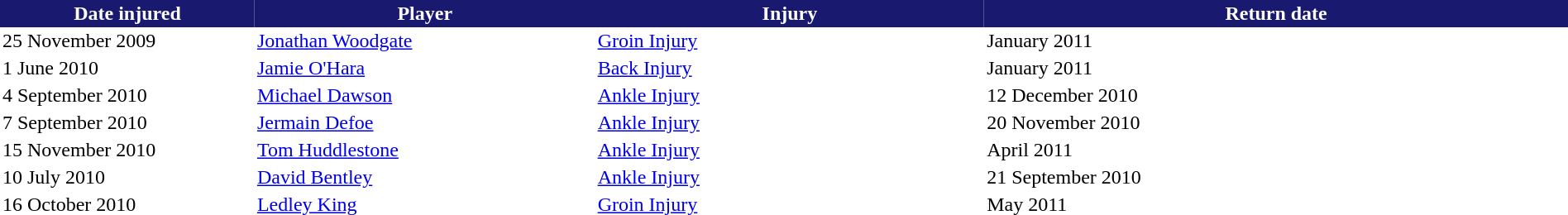<table border="0" cellspacing="0" cellpadding="2">
<tr style="background:#191970; color:white;">
<th width=5%>Date injured</th>
<th width=7%>Player</th>
<th width=8%>Injury</th>
<th width=12%>Return date</th>
</tr>
<tr>
<td>25 November 2009</td>
<td> <a href='#'>Jonathan Woodgate</a></td>
<td><a href='#'>Groin Injury</a></td>
<td>January 2011</td>
</tr>
<tr>
<td>1 June 2010</td>
<td> <a href='#'>Jamie O'Hara</a></td>
<td><a href='#'>Back Injury</a></td>
<td>January 2011</td>
</tr>
<tr>
<td>4 September 2010</td>
<td> <a href='#'>Michael Dawson</a></td>
<td><a href='#'>Ankle Injury</a></td>
<td>12 December 2010</td>
</tr>
<tr>
<td>7 September 2010</td>
<td> <a href='#'>Jermain Defoe</a></td>
<td><a href='#'>Ankle Injury</a></td>
<td>20 November 2010</td>
</tr>
<tr>
<td>15 November 2010</td>
<td> <a href='#'>Tom Huddlestone</a></td>
<td><a href='#'>Ankle Injury</a></td>
<td>April 2011</td>
</tr>
<tr>
<td>10 July 2010</td>
<td> <a href='#'>David Bentley</a></td>
<td><a href='#'>Ankle Injury</a></td>
<td>21 September 2010</td>
</tr>
<tr>
<td>16 October 2010</td>
<td> <a href='#'>Ledley King</a></td>
<td><a href='#'>Groin Injury</a></td>
<td>May 2011</td>
</tr>
</table>
